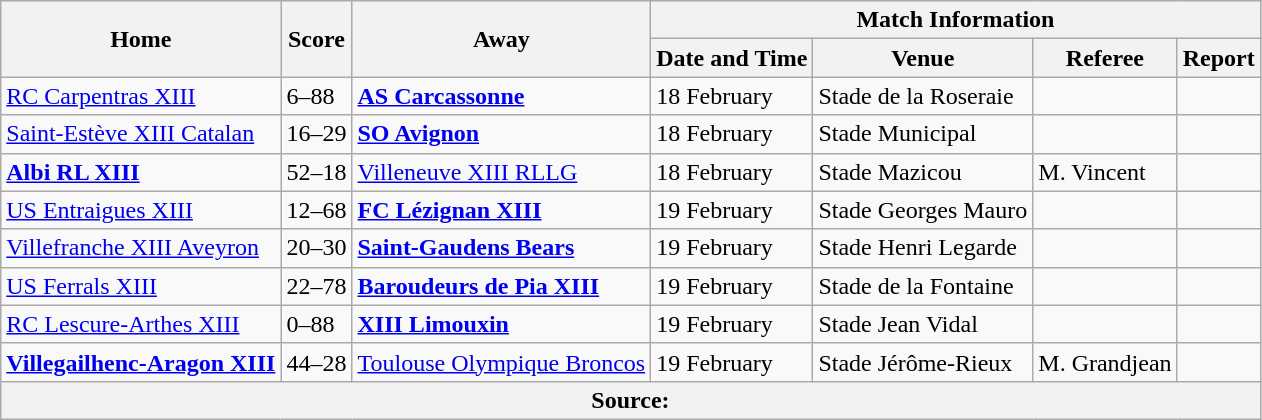<table class="wikitable defaultcenter col1left col3left">
<tr>
<th scope="col" rowspan=2>Home</th>
<th scope="col" rowspan=2>Score</th>
<th scope="col" rowspan=2>Away</th>
<th scope="col" colspan=4>Match Information</th>
</tr>
<tr>
<th scope="col">Date and Time</th>
<th scope="col">Venue</th>
<th scope="col">Referee</th>
<th scope="col">Report</th>
</tr>
<tr>
<td> <a href='#'>RC Carpentras XIII</a></td>
<td>6–88</td>
<td> <strong><a href='#'>AS Carcassonne</a></strong></td>
<td>18 February</td>
<td>Stade de la Roseraie</td>
<td></td>
<td></td>
</tr>
<tr>
<td> <a href='#'>Saint-Estève XIII Catalan</a></td>
<td>16–29</td>
<td> <strong><a href='#'>SO Avignon</a></strong></td>
<td>18 February</td>
<td>Stade Municipal</td>
<td></td>
<td></td>
</tr>
<tr>
<td> <strong><a href='#'>Albi RL XIII</a></strong></td>
<td>52–18</td>
<td> <a href='#'>Villeneuve XIII RLLG</a></td>
<td>18 February</td>
<td>Stade Mazicou</td>
<td>M. Vincent</td>
<td></td>
</tr>
<tr>
<td> <a href='#'>US Entraigues XIII</a></td>
<td>12–68</td>
<td> <strong><a href='#'>FC Lézignan XIII</a></strong></td>
<td>19 February</td>
<td>Stade Georges Mauro</td>
<td></td>
<td></td>
</tr>
<tr>
<td> <a href='#'>Villefranche XIII Aveyron</a></td>
<td>20–30</td>
<td> <strong><a href='#'>Saint-Gaudens Bears</a></strong></td>
<td>19 February</td>
<td>Stade Henri Legarde</td>
<td></td>
<td></td>
</tr>
<tr>
<td><a href='#'>US Ferrals XIII</a></td>
<td>22–78</td>
<td> <strong><a href='#'>Baroudeurs de Pia XIII</a></strong></td>
<td>19 February</td>
<td>Stade de la Fontaine</td>
<td></td>
<td></td>
</tr>
<tr>
<td> <a href='#'>RC Lescure-Arthes XIII</a></td>
<td>0–88</td>
<td> <strong><a href='#'>XIII Limouxin</a></strong></td>
<td>19 February</td>
<td>Stade Jean Vidal</td>
<td></td>
<td></td>
</tr>
<tr>
<td> <strong><a href='#'>Villegailhenc-Aragon XIII</a></strong></td>
<td>44–28</td>
<td> <a href='#'>Toulouse Olympique Broncos</a></td>
<td>19 February</td>
<td>Stade Jérôme-Rieux</td>
<td>M. Grandjean</td>
<td></td>
</tr>
<tr>
<th colspan=7>Source:</th>
</tr>
</table>
